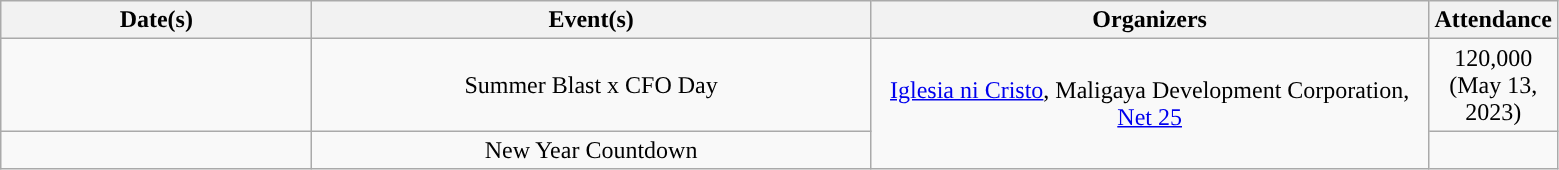<table class="wikitable sortable" style="text-align:center">
<tr>
<th width="200">Date(s)</th>
<th width="365">Event(s)</th>
<th width="365">Organizers</th>
<th width="70">Attendance</th>
</tr>
<tr>
<td></td>
<td>Summer Blast x CFO Day</td>
<td rowspan="2"><a href='#'>Iglesia ni Cristo</a>, Maligaya Development Corporation, <a href='#'>Net 25</a></td>
<td>120,000 (May 13, 2023)</td>
</tr>
<tr>
<td></td>
<td>New Year Countdown</td>
<td></td>
</tr>
</table>
